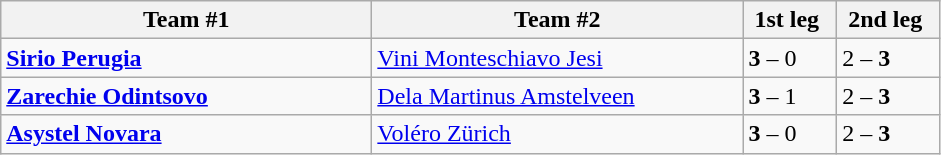<table class="wikitable" style="border-collapse: collapse;">
<tr>
<th align="right" width="240">Team #1</th>
<th align="left" width="240">Team #2</th>
<th> 1st leg  </th>
<th> 2nd leg  </th>
</tr>
<tr>
<td> <strong><a href='#'>Sirio Perugia</a></strong></td>
<td> <a href='#'>Vini Monteschiavo Jesi</a></td>
<td><strong>3</strong> – 0</td>
<td>2 – <strong>3</strong></td>
</tr>
<tr>
<td> <strong><a href='#'>Zarechie Odintsovo</a></strong></td>
<td> <a href='#'>Dela Martinus Amstelveen</a></td>
<td><strong>3</strong> – 1</td>
<td>2 – <strong>3</strong></td>
</tr>
<tr>
<td> <strong><a href='#'>Asystel Novara</a></strong></td>
<td> <a href='#'>Voléro Zürich</a></td>
<td><strong>3</strong> – 0</td>
<td>2 – <strong>3</strong></td>
</tr>
</table>
